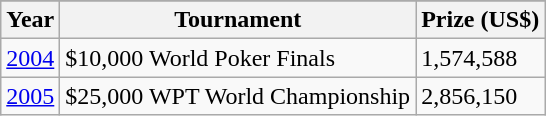<table class="wikitable">
<tr>
</tr>
<tr>
<th>Year</th>
<th>Tournament</th>
<th>Prize (US$)</th>
</tr>
<tr>
<td><a href='#'>2004</a></td>
<td>$10,000 World Poker Finals</td>
<td>1,574,588</td>
</tr>
<tr>
<td><a href='#'>2005</a></td>
<td>$25,000 WPT World Championship</td>
<td>2,856,150</td>
</tr>
</table>
